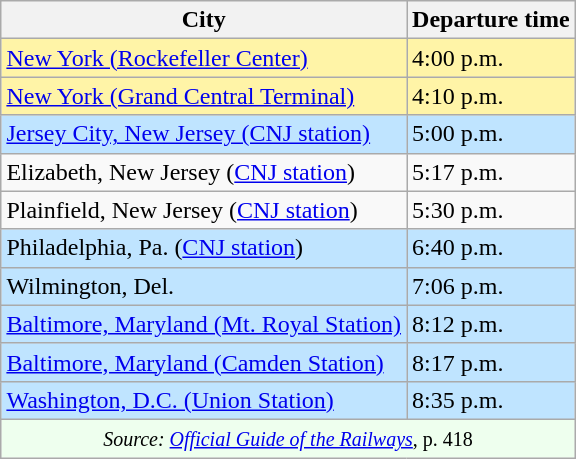<table class="wikitable" style="margin:1em auto;">
<tr>
<th>City</th>
<th>Departure time</th>
</tr>
<tr style="background-color:#FFF4A7">
<td><a href='#'>New York (Rockefeller Center)</a></td>
<td>4:00 p.m.</td>
</tr>
<tr style="background-color:#FFF4A7">
<td><a href='#'>New York (Grand Central Terminal)</a></td>
<td>4:10 p.m.</td>
</tr>
<tr style="background-color:#BFE4FF">
<td><a href='#'>Jersey City, New Jersey (CNJ station)</a></td>
<td>5:00 p.m.</td>
</tr>
<tr style="background-color:">
<td>Elizabeth, New Jersey (<a href='#'>CNJ station</a>)</td>
<td>5:17 p.m.</td>
</tr>
<tr style="background-color:">
<td>Plainfield, New Jersey (<a href='#'>CNJ station</a>)</td>
<td>5:30 p.m.</td>
</tr>
<tr style="background-color:#BFE4FF">
<td>Philadelphia, Pa. (<a href='#'>CNJ station</a>)</td>
<td>6:40 p.m.</td>
</tr>
<tr style="background-color:#BFE4FF">
<td>Wilmington, Del.</td>
<td>7:06 p.m.</td>
</tr>
<tr style="background-color:#BFE4FF">
<td><a href='#'>Baltimore, Maryland (Mt. Royal Station)</a></td>
<td>8:12 p.m.</td>
</tr>
<tr style="background-color:#BFE4FF">
<td><a href='#'>Baltimore, Maryland (Camden Station)</a></td>
<td>8:17 p.m.</td>
</tr>
<tr style="background-color:#BFE4FF">
<td><a href='#'>Washington, D.C. (Union Station)</a></td>
<td>8:35 p.m.</td>
</tr>
<tr align="center" bgcolor=#eeffee>
<td colspan="2"><small><em>Source: <a href='#'>Official Guide of the Railways</a></em>, p. 418</small></td>
</tr>
</table>
